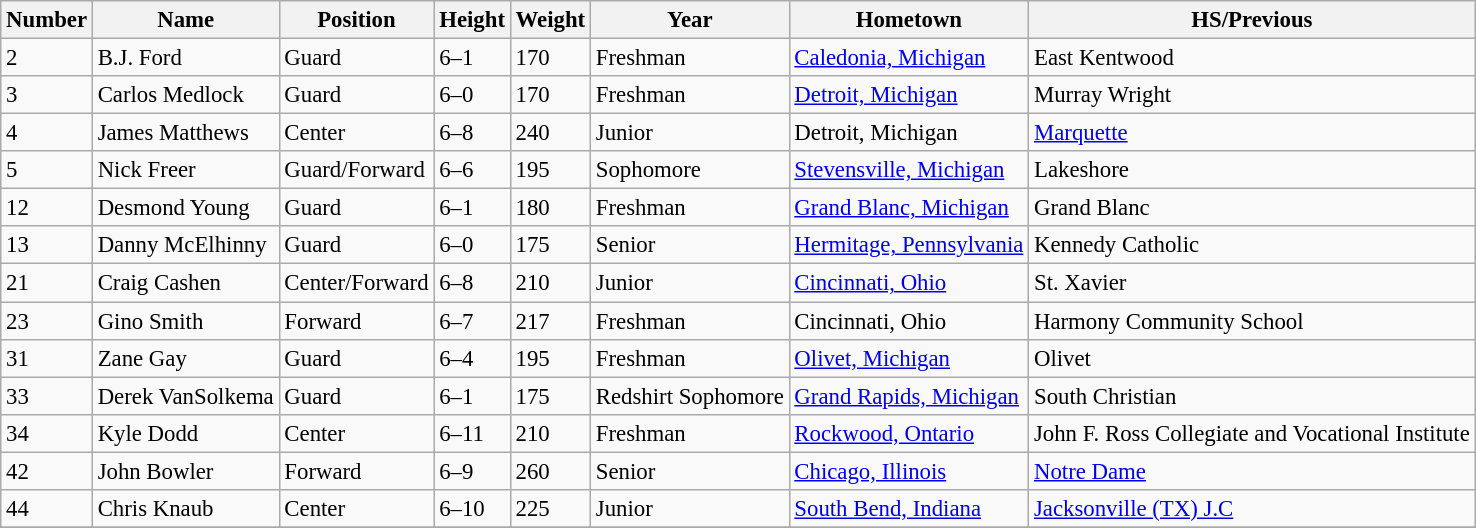<table class="wikitable" style="font-size: 95%;">
<tr>
<th>Number</th>
<th>Name</th>
<th>Position</th>
<th>Height</th>
<th>Weight</th>
<th>Year</th>
<th>Hometown</th>
<th>HS/Previous</th>
</tr>
<tr>
<td>2</td>
<td>B.J. Ford</td>
<td>Guard</td>
<td>6–1</td>
<td>170</td>
<td>Freshman</td>
<td><a href='#'>Caledonia, Michigan</a></td>
<td>East Kentwood</td>
</tr>
<tr>
<td>3</td>
<td>Carlos Medlock</td>
<td>Guard</td>
<td>6–0</td>
<td>170</td>
<td>Freshman</td>
<td><a href='#'>Detroit, Michigan</a></td>
<td>Murray Wright</td>
</tr>
<tr>
<td>4</td>
<td>James Matthews</td>
<td>Center</td>
<td>6–8</td>
<td>240</td>
<td>Junior</td>
<td>Detroit, Michigan</td>
<td><a href='#'>Marquette</a></td>
</tr>
<tr>
<td>5</td>
<td>Nick Freer</td>
<td>Guard/Forward</td>
<td>6–6</td>
<td>195</td>
<td>Sophomore</td>
<td><a href='#'>Stevensville, Michigan</a></td>
<td>Lakeshore</td>
</tr>
<tr>
<td>12</td>
<td>Desmond Young</td>
<td>Guard</td>
<td>6–1</td>
<td>180</td>
<td>Freshman</td>
<td><a href='#'>Grand Blanc, Michigan</a></td>
<td>Grand Blanc</td>
</tr>
<tr>
<td>13</td>
<td>Danny McElhinny</td>
<td>Guard</td>
<td>6–0</td>
<td>175</td>
<td>Senior</td>
<td><a href='#'>Hermitage, Pennsylvania</a></td>
<td>Kennedy Catholic</td>
</tr>
<tr>
<td>21</td>
<td>Craig Cashen</td>
<td>Center/Forward</td>
<td>6–8</td>
<td>210</td>
<td>Junior</td>
<td><a href='#'>Cincinnati, Ohio</a></td>
<td>St. Xavier</td>
</tr>
<tr>
<td>23</td>
<td>Gino Smith</td>
<td>Forward</td>
<td>6–7</td>
<td>217</td>
<td>Freshman</td>
<td>Cincinnati, Ohio</td>
<td>Harmony Community School</td>
</tr>
<tr>
<td>31</td>
<td>Zane Gay</td>
<td>Guard</td>
<td>6–4</td>
<td>195</td>
<td>Freshman</td>
<td><a href='#'>Olivet, Michigan</a></td>
<td>Olivet</td>
</tr>
<tr>
<td>33</td>
<td>Derek VanSolkema</td>
<td>Guard</td>
<td>6–1</td>
<td>175</td>
<td>Redshirt Sophomore</td>
<td><a href='#'>Grand Rapids, Michigan</a></td>
<td>South Christian</td>
</tr>
<tr>
<td>34</td>
<td>Kyle Dodd</td>
<td>Center</td>
<td>6–11</td>
<td>210</td>
<td>Freshman</td>
<td><a href='#'>Rockwood, Ontario</a></td>
<td>John F. Ross Collegiate and Vocational Institute</td>
</tr>
<tr>
<td>42</td>
<td>John Bowler</td>
<td>Forward</td>
<td>6–9</td>
<td>260</td>
<td>Senior</td>
<td><a href='#'>Chicago, Illinois</a></td>
<td><a href='#'>Notre Dame</a></td>
</tr>
<tr>
<td>44</td>
<td>Chris Knaub</td>
<td>Center</td>
<td>6–10</td>
<td>225</td>
<td>Junior</td>
<td><a href='#'>South Bend, Indiana</a></td>
<td><a href='#'>Jacksonville (TX) J.C</a></td>
</tr>
<tr>
</tr>
</table>
